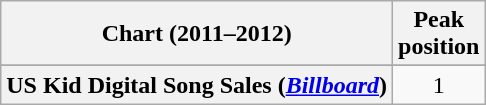<table class="wikitable sortable plainrowheaders" style="text-align:center">
<tr>
<th scope="col">Chart (2011–2012)</th>
<th scope="col">Peak<br>position</th>
</tr>
<tr>
</tr>
<tr>
<th scope="row">US Kid Digital Song Sales (<em><a href='#'>Billboard</a></em>)</th>
<td>1</td>
</tr>
</table>
